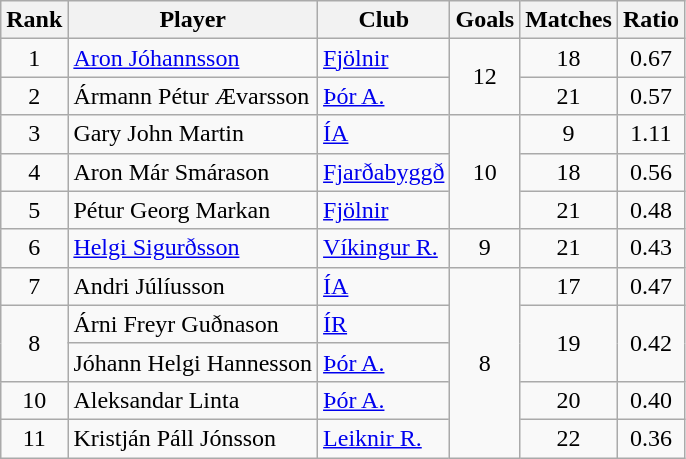<table class="wikitable">
<tr>
<th>Rank</th>
<th>Player</th>
<th>Club</th>
<th>Goals</th>
<th>Matches</th>
<th>Ratio</th>
</tr>
<tr>
<td align=center rowspan=1>1</td>
<td><a href='#'>Aron Jóhannsson</a></td>
<td><a href='#'>Fjölnir</a></td>
<td align=center rowspan=2>12</td>
<td align=center>18</td>
<td align=center>0.67</td>
</tr>
<tr>
<td align=center rowspan=1>2</td>
<td>Ármann Pétur Ævarsson</td>
<td><a href='#'>Þór A.</a></td>
<td align=center>21</td>
<td align=center>0.57</td>
</tr>
<tr>
<td align=center rowspan=1>3</td>
<td>Gary John Martin</td>
<td><a href='#'>ÍA</a></td>
<td align=center rowspan=3>10</td>
<td align=center>9</td>
<td align=center>1.11</td>
</tr>
<tr>
<td align=center rowspan=1>4</td>
<td>Aron Már Smárason</td>
<td><a href='#'>Fjarðabyggð</a></td>
<td align=center>18</td>
<td align=center>0.56</td>
</tr>
<tr>
<td align=center rowspan=1>5</td>
<td>Pétur Georg Markan</td>
<td><a href='#'>Fjölnir</a></td>
<td align=center>21</td>
<td align=center>0.48</td>
</tr>
<tr>
<td align=center rowspan=1>6</td>
<td><a href='#'>Helgi Sigurðsson</a></td>
<td><a href='#'>Víkingur R.</a></td>
<td align=center rowspan=1>9</td>
<td align=center>21</td>
<td align=center>0.43</td>
</tr>
<tr>
<td align=center rowspan=1>7</td>
<td>Andri Júlíusson</td>
<td><a href='#'>ÍA</a></td>
<td align=center rowspan=5>8</td>
<td align=center>17</td>
<td align=center>0.47</td>
</tr>
<tr>
<td align=center rowspan=2>8</td>
<td>Árni Freyr Guðnason</td>
<td><a href='#'>ÍR</a></td>
<td align=center rowspan=2>19</td>
<td align=center rowspan=2>0.42</td>
</tr>
<tr>
<td>Jóhann Helgi Hannesson</td>
<td><a href='#'>Þór A.</a></td>
</tr>
<tr>
<td align=center rowspan=1>10</td>
<td>Aleksandar Linta</td>
<td><a href='#'>Þór A.</a></td>
<td align=center>20</td>
<td align=center>0.40</td>
</tr>
<tr>
<td align=center rowspan=1>11</td>
<td>Kristján Páll Jónsson</td>
<td><a href='#'>Leiknir R.</a></td>
<td align=center>22</td>
<td align=center>0.36</td>
</tr>
</table>
